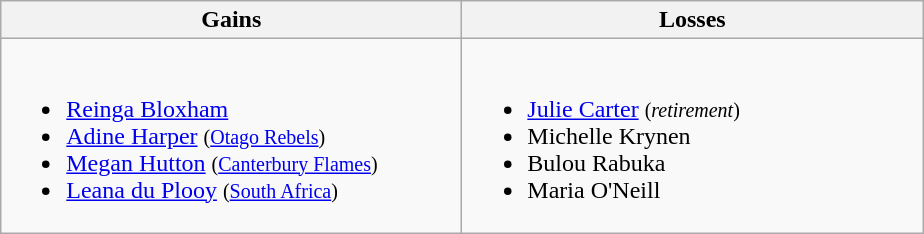<table class=wikitable>
<tr>
<th width=300> Gains</th>
<th width=300> Losses</th>
</tr>
<tr>
<td><br><ul><li><a href='#'>Reinga Bloxham</a></li><li><a href='#'>Adine Harper</a> <small>(<a href='#'>Otago Rebels</a>)</small></li><li><a href='#'>Megan Hutton</a> <small>(<a href='#'>Canterbury Flames</a>)</small></li><li><a href='#'>Leana du Plooy</a> <small>(<a href='#'>South Africa</a>)</small></li></ul></td>
<td><br><ul><li><a href='#'>Julie Carter</a> <small>(<em>retirement</em>)</small></li><li>Michelle Krynen</li><li>Bulou Rabuka</li><li>Maria O'Neill</li></ul></td>
</tr>
</table>
